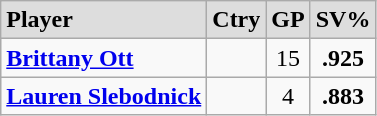<table class="wikitable">
<tr align="center" style="font-weight:bold; background-color:#dddddd;" |>
<td align="left">Player</td>
<td>Ctry</td>
<td>GP</td>
<td>SV%</td>
</tr>
<tr align="center">
<td align="left"><strong><a href='#'>Brittany Ott</a></strong></td>
<td></td>
<td>15</td>
<td><strong>.925</strong></td>
</tr>
<tr align="center">
<td align="left"><strong><a href='#'>Lauren Slebodnick</a></strong></td>
<td></td>
<td>4</td>
<td><strong>.883</strong></td>
</tr>
</table>
